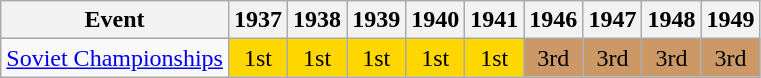<table class="wikitable" style="text-align:center">
<tr>
<th>Event</th>
<th>1937</th>
<th>1938</th>
<th>1939</th>
<th>1940</th>
<th>1941</th>
<th>1946</th>
<th>1947</th>
<th>1948</th>
<th>1949</th>
</tr>
<tr>
<td align=left><a href='#'>Soviet Championships</a></td>
<td bgcolor=gold>1st</td>
<td bgcolor=gold>1st</td>
<td bgcolor=gold>1st</td>
<td bgcolor=gold>1st</td>
<td bgcolor=gold>1st</td>
<td bgcolor=cc9966>3rd</td>
<td bgcolor=cc9966>3rd</td>
<td bgcolor=cc9966>3rd</td>
<td bgcolor=cc9966>3rd</td>
</tr>
</table>
